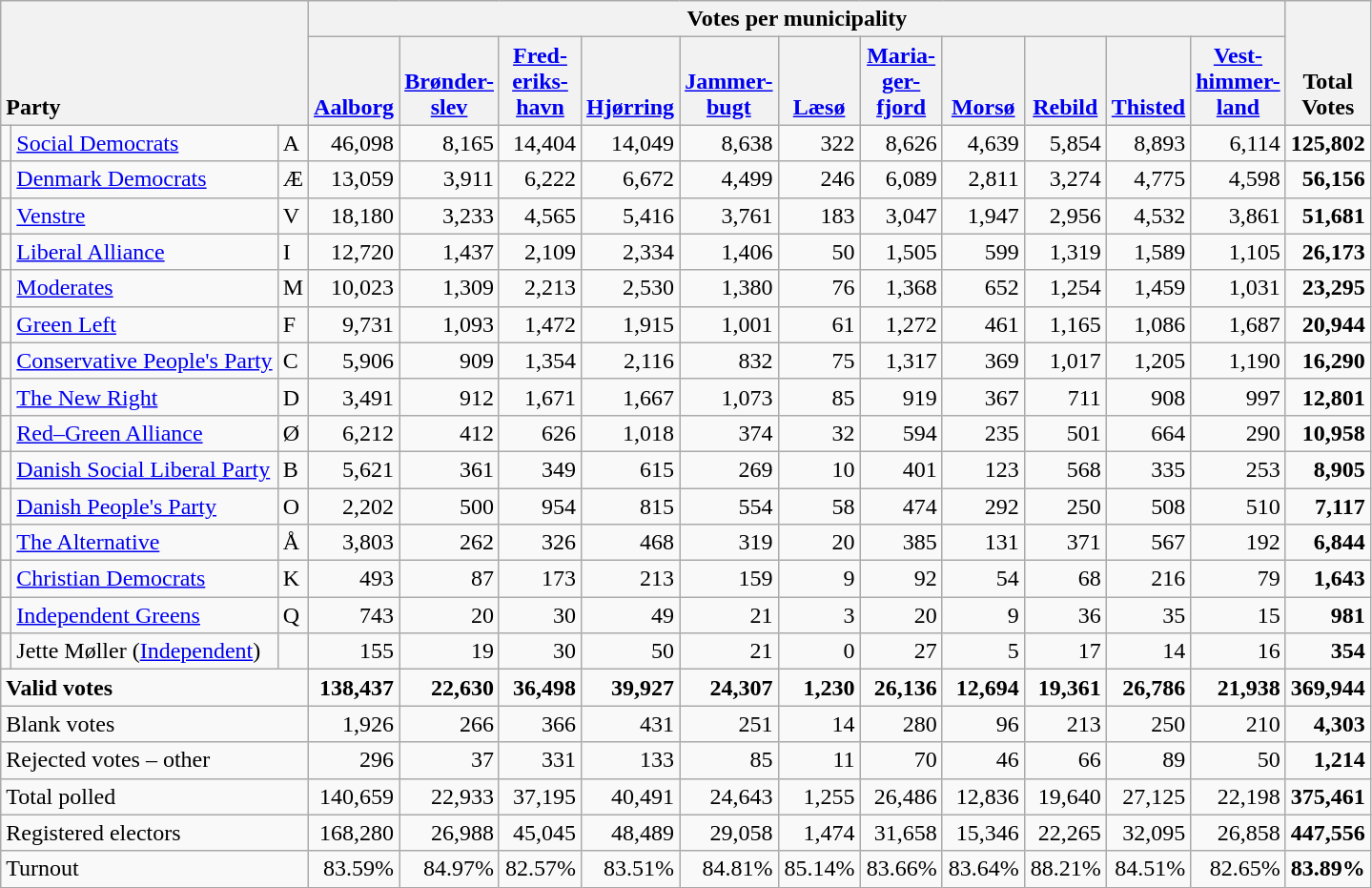<table class="wikitable" border="1" style="text-align:right;">
<tr>
<th style="text-align:left;" valign=bottom rowspan=2 colspan=3>Party</th>
<th colspan=11>Votes per municipality</th>
<th align=center valign=bottom rowspan=2 width="50">Total Votes</th>
</tr>
<tr>
<th align=center valign=bottom width="50"><a href='#'>Aalborg</a></th>
<th align=center valign=bottom width="50"><a href='#'>Brønder- slev</a></th>
<th align=center valign=bottom width="50"><a href='#'>Fred- eriks- havn</a></th>
<th align=center valign=bottom width="50"><a href='#'>Hjørring</a></th>
<th align=center valign=bottom width="50"><a href='#'>Jammer- bugt</a></th>
<th align=center valign=bottom width="50"><a href='#'>Læsø</a></th>
<th align=center valign=bottom width="50"><a href='#'>Maria- ger- fjord</a></th>
<th align=center valign=bottom width="50"><a href='#'>Morsø</a></th>
<th align=center valign=bottom width="50"><a href='#'>Rebild</a></th>
<th align=center valign=bottom width="50"><a href='#'>Thisted</a></th>
<th align=center valign=bottom width="50"><a href='#'>Vest- himmer- land</a></th>
</tr>
<tr>
<td></td>
<td align=left><a href='#'>Social Democrats</a></td>
<td align=left>A</td>
<td>46,098</td>
<td>8,165</td>
<td>14,404</td>
<td>14,049</td>
<td>8,638</td>
<td>322</td>
<td>8,626</td>
<td>4,639</td>
<td>5,854</td>
<td>8,893</td>
<td>6,114</td>
<td><strong>125,802</strong></td>
</tr>
<tr>
<td></td>
<td align=left><a href='#'>Denmark Democrats</a></td>
<td align=left>Æ</td>
<td>13,059</td>
<td>3,911</td>
<td>6,222</td>
<td>6,672</td>
<td>4,499</td>
<td>246</td>
<td>6,089</td>
<td>2,811</td>
<td>3,274</td>
<td>4,775</td>
<td>4,598</td>
<td><strong>56,156</strong></td>
</tr>
<tr>
<td></td>
<td align=left><a href='#'>Venstre</a></td>
<td align=left>V</td>
<td>18,180</td>
<td>3,233</td>
<td>4,565</td>
<td>5,416</td>
<td>3,761</td>
<td>183</td>
<td>3,047</td>
<td>1,947</td>
<td>2,956</td>
<td>4,532</td>
<td>3,861</td>
<td><strong>51,681</strong></td>
</tr>
<tr>
<td></td>
<td align=left><a href='#'>Liberal Alliance</a></td>
<td align=left>I</td>
<td>12,720</td>
<td>1,437</td>
<td>2,109</td>
<td>2,334</td>
<td>1,406</td>
<td>50</td>
<td>1,505</td>
<td>599</td>
<td>1,319</td>
<td>1,589</td>
<td>1,105</td>
<td><strong>26,173</strong></td>
</tr>
<tr>
<td></td>
<td align=left><a href='#'>Moderates</a></td>
<td align=left>M</td>
<td>10,023</td>
<td>1,309</td>
<td>2,213</td>
<td>2,530</td>
<td>1,380</td>
<td>76</td>
<td>1,368</td>
<td>652</td>
<td>1,254</td>
<td>1,459</td>
<td>1,031</td>
<td><strong>23,295</strong></td>
</tr>
<tr>
<td></td>
<td align=left><a href='#'>Green Left</a></td>
<td align=left>F</td>
<td>9,731</td>
<td>1,093</td>
<td>1,472</td>
<td>1,915</td>
<td>1,001</td>
<td>61</td>
<td>1,272</td>
<td>461</td>
<td>1,165</td>
<td>1,086</td>
<td>1,687</td>
<td><strong>20,944</strong></td>
</tr>
<tr>
<td></td>
<td align=left style="white-space: nowrap;"><a href='#'>Conservative People's Party</a></td>
<td align=left>C</td>
<td>5,906</td>
<td>909</td>
<td>1,354</td>
<td>2,116</td>
<td>832</td>
<td>75</td>
<td>1,317</td>
<td>369</td>
<td>1,017</td>
<td>1,205</td>
<td>1,190</td>
<td><strong>16,290</strong></td>
</tr>
<tr>
<td></td>
<td align=left><a href='#'>The New Right</a></td>
<td align=left>D</td>
<td>3,491</td>
<td>912</td>
<td>1,671</td>
<td>1,667</td>
<td>1,073</td>
<td>85</td>
<td>919</td>
<td>367</td>
<td>711</td>
<td>908</td>
<td>997</td>
<td><strong>12,801</strong></td>
</tr>
<tr>
<td></td>
<td align=left><a href='#'>Red–Green Alliance</a></td>
<td align=left>Ø</td>
<td>6,212</td>
<td>412</td>
<td>626</td>
<td>1,018</td>
<td>374</td>
<td>32</td>
<td>594</td>
<td>235</td>
<td>501</td>
<td>664</td>
<td>290</td>
<td><strong>10,958</strong></td>
</tr>
<tr>
<td></td>
<td align=left><a href='#'>Danish Social Liberal Party</a></td>
<td align=left>B</td>
<td>5,621</td>
<td>361</td>
<td>349</td>
<td>615</td>
<td>269</td>
<td>10</td>
<td>401</td>
<td>123</td>
<td>568</td>
<td>335</td>
<td>253</td>
<td><strong>8,905</strong></td>
</tr>
<tr>
<td></td>
<td align=left><a href='#'>Danish People's Party</a></td>
<td align=left>O</td>
<td>2,202</td>
<td>500</td>
<td>954</td>
<td>815</td>
<td>554</td>
<td>58</td>
<td>474</td>
<td>292</td>
<td>250</td>
<td>508</td>
<td>510</td>
<td><strong>7,117</strong></td>
</tr>
<tr>
<td></td>
<td align=left><a href='#'>The Alternative</a></td>
<td align=left>Å</td>
<td>3,803</td>
<td>262</td>
<td>326</td>
<td>468</td>
<td>319</td>
<td>20</td>
<td>385</td>
<td>131</td>
<td>371</td>
<td>567</td>
<td>192</td>
<td><strong>6,844</strong></td>
</tr>
<tr>
<td></td>
<td align=left><a href='#'>Christian Democrats</a></td>
<td align=left>K</td>
<td>493</td>
<td>87</td>
<td>173</td>
<td>213</td>
<td>159</td>
<td>9</td>
<td>92</td>
<td>54</td>
<td>68</td>
<td>216</td>
<td>79</td>
<td><strong>1,643</strong></td>
</tr>
<tr>
<td></td>
<td align=left><a href='#'>Independent Greens</a></td>
<td align=left>Q</td>
<td>743</td>
<td>20</td>
<td>30</td>
<td>49</td>
<td>21</td>
<td>3</td>
<td>20</td>
<td>9</td>
<td>36</td>
<td>35</td>
<td>15</td>
<td><strong>981</strong></td>
</tr>
<tr>
<td></td>
<td align=left>Jette Møller (<a href='#'>Independent</a>)</td>
<td></td>
<td>155</td>
<td>19</td>
<td>30</td>
<td>50</td>
<td>21</td>
<td>0</td>
<td>27</td>
<td>5</td>
<td>17</td>
<td>14</td>
<td>16</td>
<td><strong>354</strong></td>
</tr>
<tr style="font-weight:bold">
<td align=left colspan=3>Valid votes</td>
<td>138,437</td>
<td>22,630</td>
<td>36,498</td>
<td>39,927</td>
<td>24,307</td>
<td>1,230</td>
<td>26,136</td>
<td>12,694</td>
<td>19,361</td>
<td>26,786</td>
<td>21,938</td>
<td>369,944</td>
</tr>
<tr>
<td align=left colspan=3>Blank votes</td>
<td>1,926</td>
<td>266</td>
<td>366</td>
<td>431</td>
<td>251</td>
<td>14</td>
<td>280</td>
<td>96</td>
<td>213</td>
<td>250</td>
<td>210</td>
<td><strong>4,303</strong></td>
</tr>
<tr>
<td align=left colspan=3>Rejected votes – other</td>
<td>296</td>
<td>37</td>
<td>331</td>
<td>133</td>
<td>85</td>
<td>11</td>
<td>70</td>
<td>46</td>
<td>66</td>
<td>89</td>
<td>50</td>
<td><strong>1,214</strong></td>
</tr>
<tr>
<td align=left colspan=3>Total polled</td>
<td>140,659</td>
<td>22,933</td>
<td>37,195</td>
<td>40,491</td>
<td>24,643</td>
<td>1,255</td>
<td>26,486</td>
<td>12,836</td>
<td>19,640</td>
<td>27,125</td>
<td>22,198</td>
<td><strong>375,461</strong></td>
</tr>
<tr>
<td align=left colspan=3>Registered electors</td>
<td>168,280</td>
<td>26,988</td>
<td>45,045</td>
<td>48,489</td>
<td>29,058</td>
<td>1,474</td>
<td>31,658</td>
<td>15,346</td>
<td>22,265</td>
<td>32,095</td>
<td>26,858</td>
<td><strong>447,556</strong></td>
</tr>
<tr>
<td align=left colspan=3>Turnout</td>
<td>83.59%</td>
<td>84.97%</td>
<td>82.57%</td>
<td>83.51%</td>
<td>84.81%</td>
<td>85.14%</td>
<td>83.66%</td>
<td>83.64%</td>
<td>88.21%</td>
<td>84.51%</td>
<td>82.65%</td>
<td><strong>83.89%</strong></td>
</tr>
</table>
